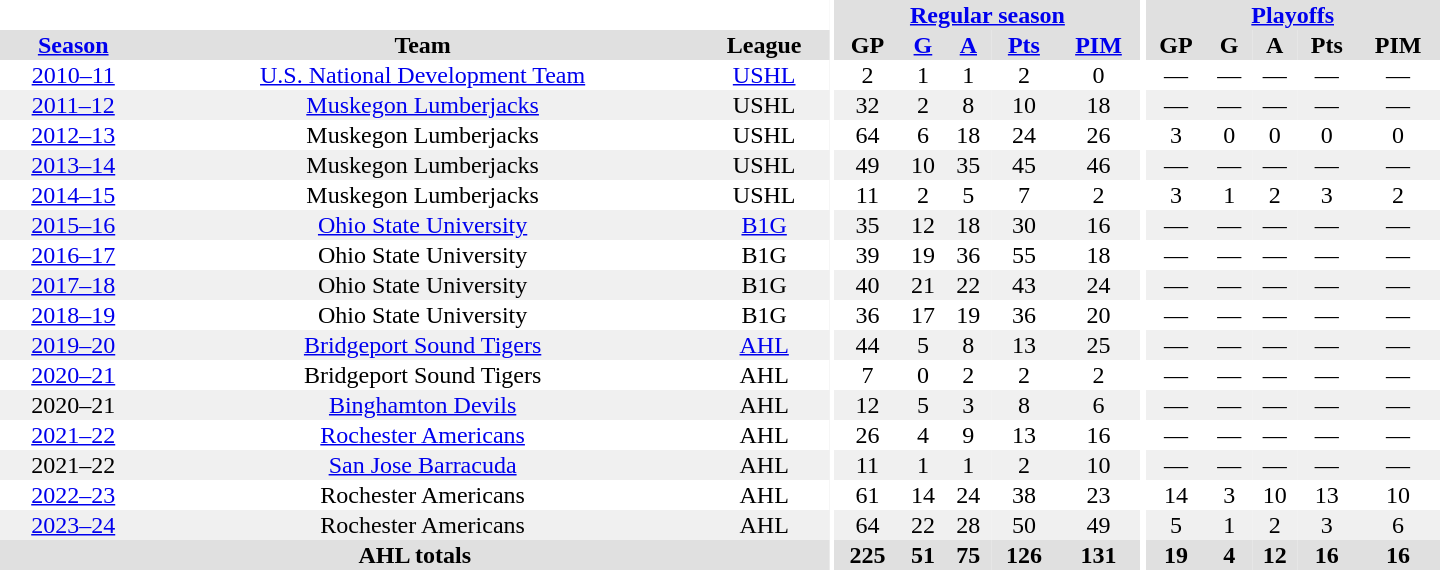<table border="0" cellpadding="1" cellspacing="0" style="text-align:center; width:60em">
<tr bgcolor="#e0e0e0">
<th colspan="3" bgcolor="#ffffff"></th>
<th rowspan="99" bgcolor="#ffffff"></th>
<th colspan="5"><a href='#'>Regular season</a></th>
<th rowspan="99" bgcolor="#ffffff"></th>
<th colspan="5"><a href='#'>Playoffs</a></th>
</tr>
<tr bgcolor="#e0e0e0">
<th><a href='#'>Season</a></th>
<th>Team</th>
<th>League</th>
<th>GP</th>
<th><a href='#'>G</a></th>
<th><a href='#'>A</a></th>
<th><a href='#'>Pts</a></th>
<th><a href='#'>PIM</a></th>
<th>GP</th>
<th>G</th>
<th>A</th>
<th>Pts</th>
<th>PIM</th>
</tr>
<tr>
<td><a href='#'>2010–11</a></td>
<td><a href='#'>U.S. National Development Team</a></td>
<td><a href='#'>USHL</a></td>
<td>2</td>
<td>1</td>
<td>1</td>
<td>2</td>
<td>0</td>
<td>—</td>
<td>—</td>
<td>—</td>
<td>—</td>
<td>—</td>
</tr>
<tr bgcolor="#f0f0f0">
<td><a href='#'>2011–12</a></td>
<td><a href='#'>Muskegon Lumberjacks</a></td>
<td>USHL</td>
<td>32</td>
<td>2</td>
<td>8</td>
<td>10</td>
<td>18</td>
<td>—</td>
<td>—</td>
<td>—</td>
<td>—</td>
<td>—</td>
</tr>
<tr>
<td><a href='#'>2012–13</a></td>
<td>Muskegon Lumberjacks</td>
<td>USHL</td>
<td>64</td>
<td>6</td>
<td>18</td>
<td>24</td>
<td>26</td>
<td>3</td>
<td>0</td>
<td>0</td>
<td>0</td>
<td>0</td>
</tr>
<tr bgcolor="#f0f0f0">
<td><a href='#'>2013–14</a></td>
<td>Muskegon Lumberjacks</td>
<td>USHL</td>
<td>49</td>
<td>10</td>
<td>35</td>
<td>45</td>
<td>46</td>
<td>—</td>
<td>—</td>
<td>—</td>
<td>—</td>
<td>—</td>
</tr>
<tr>
<td><a href='#'>2014–15</a></td>
<td>Muskegon Lumberjacks</td>
<td>USHL</td>
<td>11</td>
<td>2</td>
<td>5</td>
<td>7</td>
<td>2</td>
<td>3</td>
<td>1</td>
<td>2</td>
<td>3</td>
<td>2</td>
</tr>
<tr bgcolor="#f0f0f0">
<td><a href='#'>2015–16</a></td>
<td><a href='#'>Ohio State University</a></td>
<td><a href='#'>B1G</a></td>
<td>35</td>
<td>12</td>
<td>18</td>
<td>30</td>
<td>16</td>
<td>—</td>
<td>—</td>
<td>—</td>
<td>—</td>
<td>—</td>
</tr>
<tr>
<td><a href='#'>2016–17</a></td>
<td>Ohio State University</td>
<td>B1G</td>
<td>39</td>
<td>19</td>
<td>36</td>
<td>55</td>
<td>18</td>
<td>—</td>
<td>—</td>
<td>—</td>
<td>—</td>
<td>—</td>
</tr>
<tr bgcolor="#f0f0f0">
<td><a href='#'>2017–18</a></td>
<td>Ohio State University</td>
<td>B1G</td>
<td>40</td>
<td>21</td>
<td>22</td>
<td>43</td>
<td>24</td>
<td>—</td>
<td>—</td>
<td>—</td>
<td>—</td>
<td>—</td>
</tr>
<tr>
<td><a href='#'>2018–19</a></td>
<td>Ohio State University</td>
<td>B1G</td>
<td>36</td>
<td>17</td>
<td>19</td>
<td>36</td>
<td>20</td>
<td>—</td>
<td>—</td>
<td>—</td>
<td>—</td>
<td>—</td>
</tr>
<tr bgcolor="#f0f0f0">
<td><a href='#'>2019–20</a></td>
<td><a href='#'>Bridgeport Sound Tigers</a></td>
<td><a href='#'>AHL</a></td>
<td>44</td>
<td>5</td>
<td>8</td>
<td>13</td>
<td>25</td>
<td>—</td>
<td>—</td>
<td>—</td>
<td>—</td>
<td>—</td>
</tr>
<tr>
<td><a href='#'>2020–21</a></td>
<td>Bridgeport Sound Tigers</td>
<td>AHL</td>
<td>7</td>
<td>0</td>
<td>2</td>
<td>2</td>
<td>2</td>
<td>—</td>
<td>—</td>
<td>—</td>
<td>—</td>
<td>—</td>
</tr>
<tr bgcolor="#f0f0f0">
<td>2020–21</td>
<td><a href='#'>Binghamton Devils</a></td>
<td>AHL</td>
<td>12</td>
<td>5</td>
<td>3</td>
<td>8</td>
<td>6</td>
<td>—</td>
<td>—</td>
<td>—</td>
<td>—</td>
<td>—</td>
</tr>
<tr>
<td><a href='#'>2021–22</a></td>
<td><a href='#'>Rochester Americans</a></td>
<td>AHL</td>
<td>26</td>
<td>4</td>
<td>9</td>
<td>13</td>
<td>16</td>
<td>—</td>
<td>—</td>
<td>—</td>
<td>—</td>
<td>—</td>
</tr>
<tr bgcolor="#f0f0f0">
<td>2021–22</td>
<td><a href='#'>San Jose Barracuda</a></td>
<td>AHL</td>
<td>11</td>
<td>1</td>
<td>1</td>
<td>2</td>
<td>10</td>
<td>—</td>
<td>—</td>
<td>—</td>
<td>—</td>
<td>—</td>
</tr>
<tr>
<td><a href='#'>2022–23</a></td>
<td>Rochester Americans</td>
<td>AHL</td>
<td>61</td>
<td>14</td>
<td>24</td>
<td>38</td>
<td>23</td>
<td>14</td>
<td>3</td>
<td>10</td>
<td>13</td>
<td>10</td>
</tr>
<tr bgcolor="#f0f0f0">
<td><a href='#'>2023–24</a></td>
<td>Rochester Americans</td>
<td>AHL</td>
<td>64</td>
<td>22</td>
<td>28</td>
<td>50</td>
<td>49</td>
<td>5</td>
<td>1</td>
<td>2</td>
<td>3</td>
<td>6</td>
</tr>
<tr bgcolor="#e0e0e0">
<th colspan="3">AHL totals</th>
<th>225</th>
<th>51</th>
<th>75</th>
<th>126</th>
<th>131</th>
<th>19</th>
<th>4</th>
<th>12</th>
<th>16</th>
<th>16</th>
</tr>
</table>
